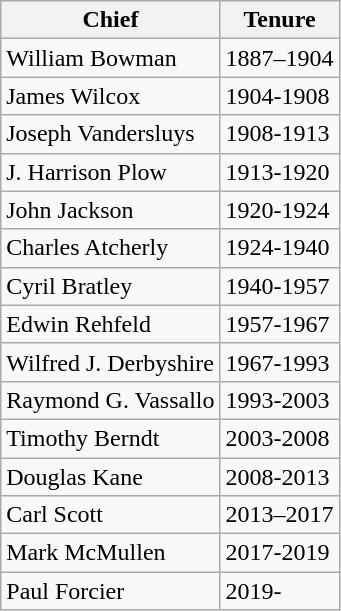<table class="wikitable">
<tr>
<th>Chief</th>
<th>Tenure</th>
</tr>
<tr>
<td>William Bowman</td>
<td>1887–1904</td>
</tr>
<tr>
<td>James Wilcox</td>
<td>1904-1908</td>
</tr>
<tr>
<td>Joseph Vandersluys</td>
<td>1908-1913</td>
</tr>
<tr>
<td>J. Harrison Plow</td>
<td>1913-1920</td>
</tr>
<tr>
<td>John Jackson</td>
<td>1920-1924</td>
</tr>
<tr>
<td>Charles Atcherly</td>
<td>1924-1940</td>
</tr>
<tr>
<td>Cyril Bratley</td>
<td>1940-1957</td>
</tr>
<tr>
<td>Edwin Rehfeld</td>
<td>1957-1967</td>
</tr>
<tr>
<td>Wilfred J. Derbyshire</td>
<td>1967-1993</td>
</tr>
<tr>
<td>Raymond G. Vassallo</td>
<td>1993-2003</td>
</tr>
<tr>
<td>Timothy Berndt</td>
<td>2003-2008</td>
</tr>
<tr>
<td>Douglas Kane</td>
<td>2008-2013</td>
</tr>
<tr>
<td>Carl Scott</td>
<td>2013–2017</td>
</tr>
<tr>
<td>Mark McMullen</td>
<td>2017-2019</td>
</tr>
<tr>
<td>Paul Forcier</td>
<td>2019-</td>
</tr>
</table>
